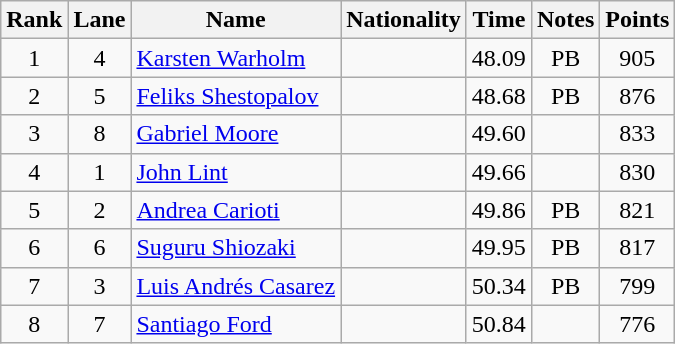<table class="wikitable sortable" style="text-align:center">
<tr>
<th>Rank</th>
<th>Lane</th>
<th>Name</th>
<th>Nationality</th>
<th>Time</th>
<th>Notes</th>
<th>Points</th>
</tr>
<tr>
<td>1</td>
<td>4</td>
<td align=left><a href='#'>Karsten Warholm</a></td>
<td align=left></td>
<td>48.09</td>
<td>PB</td>
<td>905</td>
</tr>
<tr>
<td>2</td>
<td>5</td>
<td align=left><a href='#'>Feliks Shestopalov</a></td>
<td align=left></td>
<td>48.68</td>
<td>PB</td>
<td>876</td>
</tr>
<tr>
<td>3</td>
<td>8</td>
<td align=left><a href='#'>Gabriel Moore</a></td>
<td align=left></td>
<td>49.60</td>
<td></td>
<td>833</td>
</tr>
<tr>
<td>4</td>
<td>1</td>
<td align=left><a href='#'>John Lint</a></td>
<td align=left></td>
<td>49.66</td>
<td></td>
<td>830</td>
</tr>
<tr>
<td>5</td>
<td>2</td>
<td align=left><a href='#'>Andrea Carioti</a></td>
<td align=left></td>
<td>49.86</td>
<td>PB</td>
<td>821</td>
</tr>
<tr>
<td>6</td>
<td>6</td>
<td align=left><a href='#'>Suguru Shiozaki</a></td>
<td align=left></td>
<td>49.95</td>
<td>PB</td>
<td>817</td>
</tr>
<tr>
<td>7</td>
<td>3</td>
<td align=left><a href='#'>Luis Andrés Casarez</a></td>
<td align=left></td>
<td>50.34</td>
<td>PB</td>
<td>799</td>
</tr>
<tr>
<td>8</td>
<td>7</td>
<td align=left><a href='#'>Santiago Ford</a></td>
<td align=left></td>
<td>50.84</td>
<td></td>
<td>776</td>
</tr>
</table>
